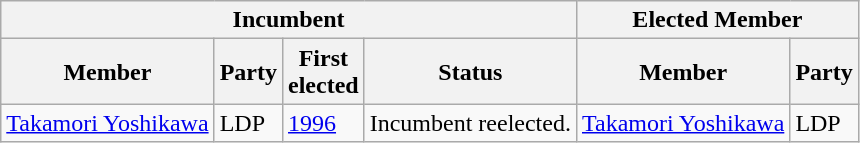<table class="wikitable sortable">
<tr>
<th colspan=4>Incumbent</th>
<th colspan=2>Elected Member</th>
</tr>
<tr>
<th>Member</th>
<th>Party</th>
<th>First<br>elected</th>
<th>Status</th>
<th>Member</th>
<th>Party</th>
</tr>
<tr>
<td><a href='#'>Takamori Yoshikawa</a></td>
<td>LDP</td>
<td><a href='#'>1996</a></td>
<td>Incumbent reelected.</td>
<td><a href='#'>Takamori Yoshikawa</a></td>
<td>LDP</td>
</tr>
</table>
